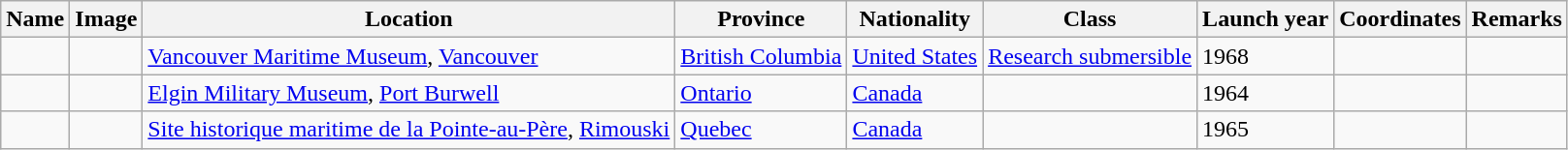<table class="wikitable">
<tr>
<th>Name</th>
<th>Image</th>
<th>Location</th>
<th>Province</th>
<th>Nationality</th>
<th>Class</th>
<th>Launch year</th>
<th>Coordinates</th>
<th>Remarks</th>
</tr>
<tr>
<td></td>
<td></td>
<td><a href='#'>Vancouver Maritime Museum</a>, <a href='#'>Vancouver</a></td>
<td> <a href='#'>British Columbia</a></td>
<td> <a href='#'>United States</a></td>
<td><a href='#'>Research submersible</a></td>
<td>1968</td>
<td></td>
<td></td>
</tr>
<tr>
<td></td>
<td></td>
<td><a href='#'>Elgin Military Museum</a>, <a href='#'>Port Burwell</a></td>
<td> <a href='#'>Ontario</a></td>
<td> <a href='#'>Canada</a></td>
<td></td>
<td>1964</td>
<td></td>
<td></td>
</tr>
<tr>
<td></td>
<td></td>
<td><a href='#'>Site historique maritime de la Pointe-au-Père</a>, <a href='#'>Rimouski</a></td>
<td> <a href='#'>Quebec</a></td>
<td> <a href='#'>Canada</a></td>
<td></td>
<td>1965</td>
<td></td>
<td></td>
</tr>
</table>
